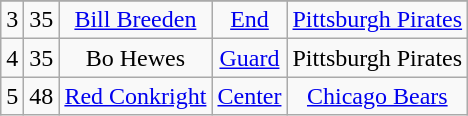<table class="wikitable" style="text-align:center;">
<tr>
</tr>
<tr>
<td>3</td>
<td>35</td>
<td><a href='#'>Bill Breeden</a></td>
<td><a href='#'>End</a></td>
<td><a href='#'>Pittsburgh Pirates</a></td>
</tr>
<tr>
<td>4</td>
<td>35</td>
<td>Bo Hewes</td>
<td><a href='#'>Guard</a></td>
<td>Pittsburgh Pirates</td>
</tr>
<tr>
<td>5</td>
<td>48</td>
<td><a href='#'>Red Conkright</a></td>
<td><a href='#'>Center</a></td>
<td><a href='#'>Chicago Bears</a></td>
</tr>
</table>
